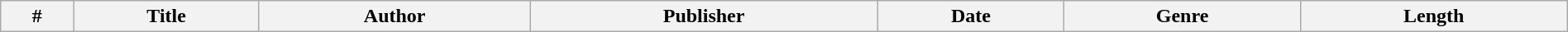<table class="wikitable" style="width:100%; margin:auto;">
<tr>
<th scope="col">#</th>
<th scope="col">Title</th>
<th scope="col">Author</th>
<th scope="col">Publisher</th>
<th scope="col">Date</th>
<th scope="col">Genre</th>
<th scope="col">Length<br>






</th>
</tr>
</table>
